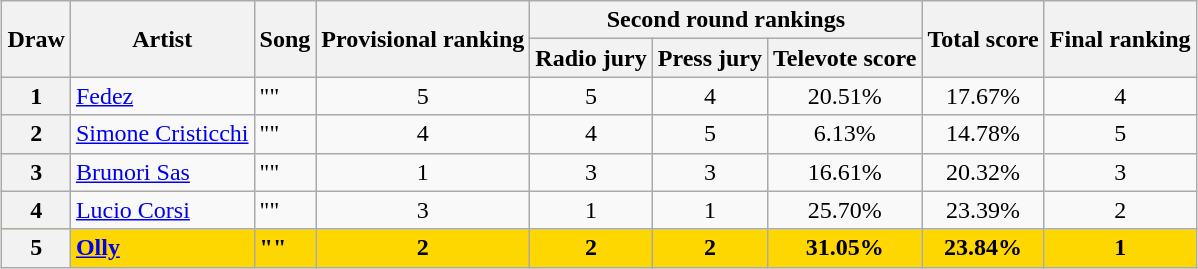<table class="wikitable sortable plainrowheaders" style="margin: 1em auto 1em auto; text-align:center;">
<tr>
<th rowspan="2">Draw</th>
<th rowspan="2">Artist</th>
<th rowspan="2">Song</th>
<th rowspan="2">Provisional ranking</th>
<th colspan="3" class="unsortable">Second round rankings</th>
<th rowspan="2">Total score</th>
<th rowspan="2">Final ranking</th>
</tr>
<tr>
<th>Radio jury</th>
<th>Press jury</th>
<th>Televote score</th>
</tr>
<tr>
<th scope="row" style="text-align:center">1</th>
<td align="left"><a href='#'>Fedez</a></td>
<td align="left">""</td>
<td>5</td>
<td>5</td>
<td>4</td>
<td>20.51%</td>
<td>17.67%</td>
<td>4</td>
</tr>
<tr>
<th scope="row" style="text-align:center">2</th>
<td align="left"><a href='#'>Simone Cristicchi</a></td>
<td align="left">""</td>
<td>4</td>
<td>4</td>
<td>5</td>
<td>6.13%</td>
<td>14.78%</td>
<td>5</td>
</tr>
<tr>
<th scope="row" style="text-align:center">3</th>
<td align="left"><a href='#'>Brunori Sas</a></td>
<td align="left">""</td>
<td>1</td>
<td>3</td>
<td>3</td>
<td>16.61%</td>
<td>20.32%</td>
<td>3</td>
</tr>
<tr>
<th scope="row" style="text-align:center">4</th>
<td align="left"><a href='#'>Lucio Corsi</a></td>
<td align="left">""</td>
<td>3</td>
<td>1</td>
<td>1</td>
<td>25.70%</td>
<td>23.39%</td>
<td>2</td>
</tr>
<tr style="font-weight:bold; background:gold">
<th scope="row" style="text-align:center;">5</th>
<td align="left"><a href='#'>Olly</a></td>
<td align="left">""</td>
<td>2</td>
<td>2</td>
<td>2</td>
<td>31.05%</td>
<td>23.84%</td>
<td>1</td>
</tr>
</table>
